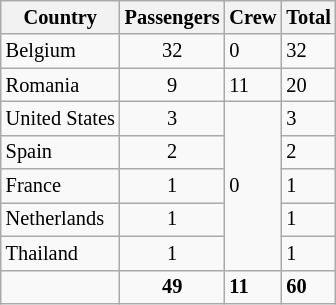<table class="sortable wikitable floatright" style="font-size: 85%;">
<tr>
<th>Country</th>
<th>Passengers</th>
<th>Crew</th>
<th>Total</th>
</tr>
<tr>
<td>Belgium</td>
<td style="text-align:center;">32</td>
<td>0</td>
<td>32</td>
</tr>
<tr>
<td>Romania</td>
<td style="text-align:center;">9</td>
<td>11</td>
<td>20</td>
</tr>
<tr>
<td>United States</td>
<td style="text-align:center;">3</td>
<td rowspan="5">0</td>
<td>3</td>
</tr>
<tr>
<td>Spain</td>
<td style="text-align:center;">2</td>
<td>2</td>
</tr>
<tr>
<td>France</td>
<td style="text-align:center;">1</td>
<td>1</td>
</tr>
<tr>
<td>Netherlands</td>
<td style="text-align:center;">1</td>
<td>1</td>
</tr>
<tr>
<td>Thailand</td>
<td style="text-align:center;">1</td>
<td>1</td>
</tr>
<tr class="sortbottom">
<td></td>
<td style="text-align:center;"><strong>49</strong></td>
<td><strong>11</strong></td>
<td><strong>60</strong></td>
</tr>
</table>
